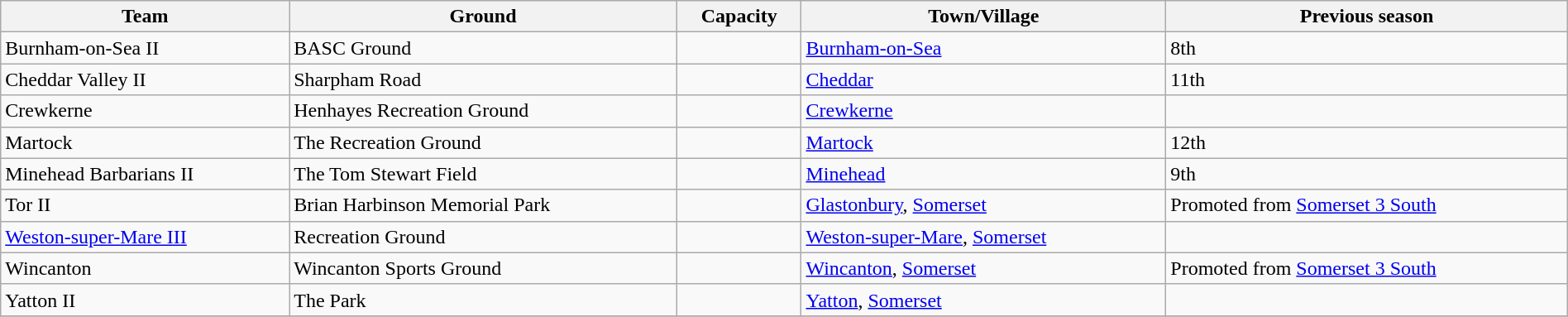<table class="wikitable sortable" width=100%>
<tr>
<th>Team</th>
<th>Ground</th>
<th>Capacity</th>
<th>Town/Village</th>
<th>Previous season</th>
</tr>
<tr>
<td>Burnham-on-Sea II</td>
<td>BASC Ground</td>
<td></td>
<td><a href='#'>Burnham-on-Sea</a></td>
<td>8th</td>
</tr>
<tr>
<td>Cheddar Valley II</td>
<td>Sharpham Road</td>
<td></td>
<td><a href='#'>Cheddar</a></td>
<td>11th</td>
</tr>
<tr>
<td>Crewkerne</td>
<td>Henhayes Recreation Ground</td>
<td></td>
<td><a href='#'>Crewkerne</a></td>
<td></td>
</tr>
<tr>
<td>Martock</td>
<td>The Recreation Ground</td>
<td></td>
<td><a href='#'>Martock</a></td>
<td>12th</td>
</tr>
<tr>
<td>Minehead Barbarians II</td>
<td>The Tom Stewart Field</td>
<td></td>
<td><a href='#'>Minehead</a></td>
<td>9th</td>
</tr>
<tr>
<td>Tor II</td>
<td>Brian Harbinson Memorial Park</td>
<td></td>
<td><a href='#'>Glastonbury</a>, <a href='#'>Somerset</a></td>
<td>Promoted from <a href='#'>Somerset 3 South</a></td>
</tr>
<tr>
<td><a href='#'>Weston-super-Mare III</a></td>
<td>Recreation Ground</td>
<td></td>
<td><a href='#'>Weston-super-Mare</a>, <a href='#'>Somerset</a></td>
<td></td>
</tr>
<tr>
<td>Wincanton</td>
<td>Wincanton Sports Ground</td>
<td></td>
<td><a href='#'>Wincanton</a>, <a href='#'>Somerset</a></td>
<td>Promoted from <a href='#'>Somerset 3 South</a></td>
</tr>
<tr>
<td>Yatton II</td>
<td>The Park</td>
<td></td>
<td><a href='#'>Yatton</a>, <a href='#'>Somerset</a></td>
<td></td>
</tr>
<tr>
</tr>
</table>
